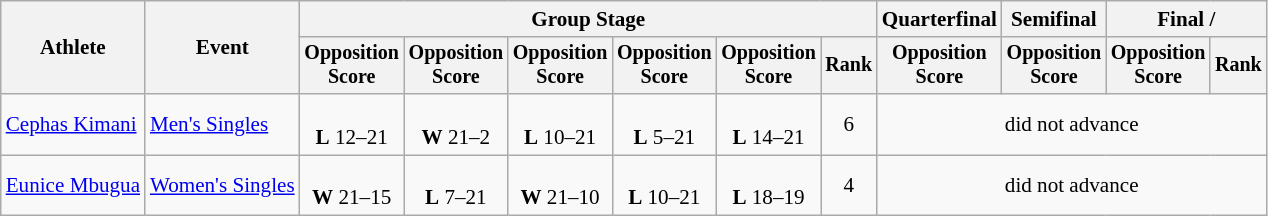<table class="wikitable" style="font-size:88%">
<tr>
<th rowspan=2>Athlete</th>
<th rowspan=2>Event</th>
<th colspan=6>Group Stage</th>
<th>Quarterfinal</th>
<th>Semifinal</th>
<th colspan=2>Final / </th>
</tr>
<tr style="font-size:95%">
<th>Opposition<br>Score</th>
<th>Opposition<br>Score</th>
<th>Opposition<br>Score</th>
<th>Opposition<br>Score</th>
<th>Opposition<br>Score</th>
<th>Rank</th>
<th>Opposition<br>Score</th>
<th>Opposition<br>Score</th>
<th>Opposition<br>Score</th>
<th>Rank</th>
</tr>
<tr align=center>
<td align=left><a href='#'>Cephas Kimani</a></td>
<td align=left><a href='#'>Men's Singles</a></td>
<td><br> <strong>L</strong> 12–21</td>
<td><br> <strong>W</strong> 21–2</td>
<td><br> <strong>L</strong> 10–21</td>
<td><br> <strong>L</strong> 5–21</td>
<td><br> <strong>L</strong> 14–21</td>
<td>6</td>
<td Colspan=4>did not advance</td>
</tr>
<tr align=center>
<td align=left><a href='#'>Eunice Mbugua</a></td>
<td align=left><a href='#'>Women's Singles</a></td>
<td><br><strong>W</strong> 21–15</td>
<td><br><strong>L</strong> 7–21</td>
<td><br><strong>W</strong> 21–10</td>
<td><br><strong>L</strong> 10–21</td>
<td><br><strong>L</strong> 18–19</td>
<td>4</td>
<td Colspan=4>did not advance</td>
</tr>
</table>
